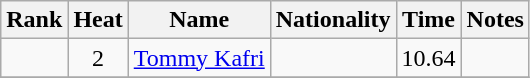<table class="wikitable sortable" style="text-align:center">
<tr>
<th>Rank</th>
<th>Heat</th>
<th>Name</th>
<th>Nationality</th>
<th>Time</th>
<th>Notes</th>
</tr>
<tr>
<td></td>
<td>2</td>
<td align=left><a href='#'>Tommy Kafri</a></td>
<td align=left></td>
<td>10.64</td>
<td></td>
</tr>
<tr>
</tr>
</table>
